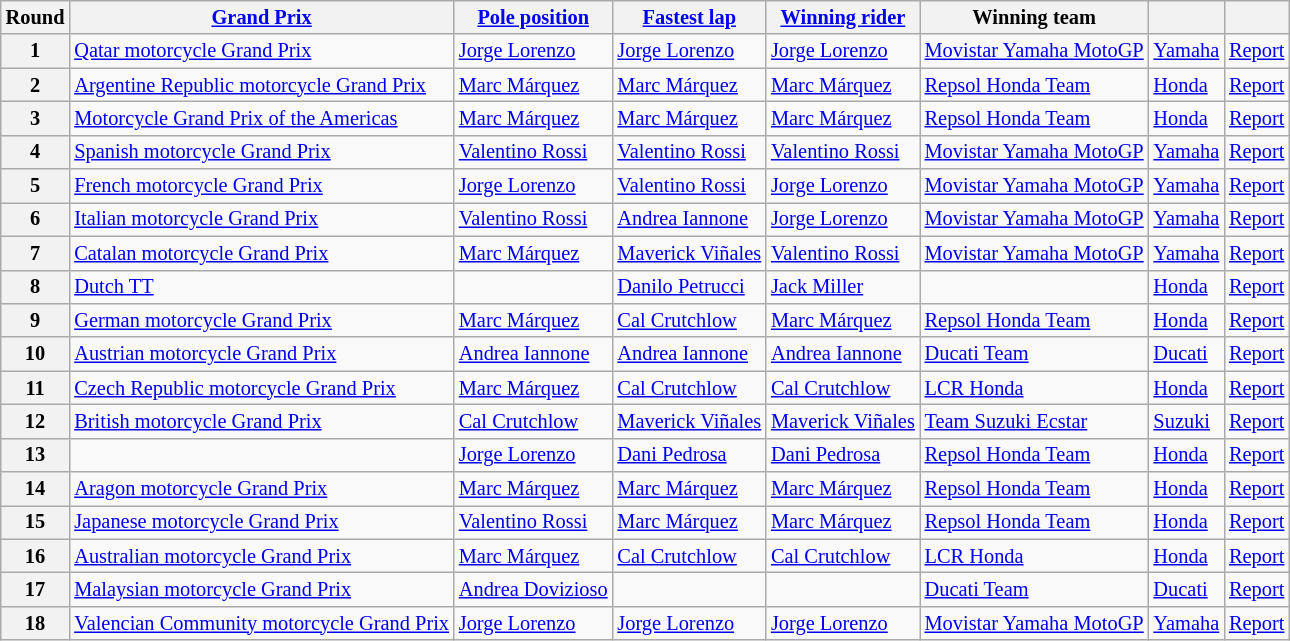<table class="wikitable sortable" style="font-size: 85%">
<tr>
<th>Round</th>
<th><a href='#'>Grand Prix</a></th>
<th><a href='#'>Pole position</a></th>
<th><a href='#'>Fastest lap</a></th>
<th><a href='#'>Winning rider</a></th>
<th>Winning team</th>
<th></th>
<th class="unsortable"></th>
</tr>
<tr>
<th>1</th>
<td> <a href='#'>Qatar motorcycle Grand Prix</a></td>
<td> <a href='#'>Jorge Lorenzo</a></td>
<td> <a href='#'>Jorge Lorenzo</a></td>
<td> <a href='#'>Jorge Lorenzo</a></td>
<td> <a href='#'>Movistar Yamaha MotoGP</a></td>
<td> <a href='#'>Yamaha</a></td>
<td><a href='#'>Report</a></td>
</tr>
<tr>
<th>2</th>
<td> <a href='#'>Argentine Republic motorcycle Grand Prix</a></td>
<td> <a href='#'>Marc Márquez</a></td>
<td> <a href='#'>Marc Márquez</a></td>
<td> <a href='#'>Marc Márquez</a></td>
<td> <a href='#'>Repsol Honda Team</a></td>
<td> <a href='#'>Honda</a></td>
<td><a href='#'>Report</a></td>
</tr>
<tr>
<th>3</th>
<td> <a href='#'>Motorcycle Grand Prix of the Americas</a></td>
<td> <a href='#'>Marc Márquez</a></td>
<td> <a href='#'>Marc Márquez</a></td>
<td> <a href='#'>Marc Márquez</a></td>
<td> <a href='#'>Repsol Honda Team</a></td>
<td> <a href='#'>Honda</a></td>
<td><a href='#'>Report</a></td>
</tr>
<tr>
<th>4</th>
<td> <a href='#'>Spanish motorcycle Grand Prix</a></td>
<td> <a href='#'>Valentino Rossi</a></td>
<td> <a href='#'>Valentino Rossi</a></td>
<td> <a href='#'>Valentino Rossi</a></td>
<td> <a href='#'>Movistar Yamaha MotoGP</a></td>
<td> <a href='#'>Yamaha</a></td>
<td><a href='#'>Report</a></td>
</tr>
<tr>
<th>5</th>
<td> <a href='#'>French motorcycle Grand Prix</a></td>
<td> <a href='#'>Jorge Lorenzo</a></td>
<td> <a href='#'>Valentino Rossi</a></td>
<td> <a href='#'>Jorge Lorenzo</a></td>
<td> <a href='#'>Movistar Yamaha MotoGP</a></td>
<td> <a href='#'>Yamaha</a></td>
<td><a href='#'>Report</a></td>
</tr>
<tr>
<th>6</th>
<td> <a href='#'>Italian motorcycle Grand Prix</a></td>
<td> <a href='#'>Valentino Rossi</a></td>
<td> <a href='#'>Andrea Iannone</a></td>
<td> <a href='#'>Jorge Lorenzo</a></td>
<td> <a href='#'>Movistar Yamaha MotoGP</a></td>
<td> <a href='#'>Yamaha</a></td>
<td><a href='#'>Report</a></td>
</tr>
<tr>
<th>7</th>
<td> <a href='#'>Catalan motorcycle Grand Prix</a></td>
<td> <a href='#'>Marc Márquez</a></td>
<td> <a href='#'>Maverick Viñales</a></td>
<td> <a href='#'>Valentino Rossi</a></td>
<td> <a href='#'>Movistar Yamaha MotoGP</a></td>
<td> <a href='#'>Yamaha</a></td>
<td><a href='#'>Report</a></td>
</tr>
<tr>
<th>8</th>
<td> <a href='#'>Dutch TT</a></td>
<td></td>
<td> <a href='#'>Danilo Petrucci</a></td>
<td> <a href='#'>Jack Miller</a></td>
<td></td>
<td> <a href='#'>Honda</a></td>
<td><a href='#'>Report</a></td>
</tr>
<tr>
<th>9</th>
<td> <a href='#'>German motorcycle Grand Prix</a></td>
<td> <a href='#'>Marc Márquez</a></td>
<td> <a href='#'>Cal Crutchlow</a></td>
<td> <a href='#'>Marc Márquez</a></td>
<td> <a href='#'>Repsol Honda Team</a></td>
<td> <a href='#'>Honda</a></td>
<td><a href='#'>Report</a></td>
</tr>
<tr>
<th>10</th>
<td> <a href='#'>Austrian motorcycle Grand Prix</a></td>
<td> <a href='#'>Andrea Iannone</a></td>
<td> <a href='#'>Andrea Iannone</a></td>
<td> <a href='#'>Andrea Iannone</a></td>
<td> <a href='#'>Ducati Team</a></td>
<td> <a href='#'>Ducati</a></td>
<td><a href='#'>Report</a></td>
</tr>
<tr>
<th>11</th>
<td> <a href='#'>Czech Republic motorcycle Grand Prix</a></td>
<td> <a href='#'>Marc Márquez</a></td>
<td> <a href='#'>Cal Crutchlow</a></td>
<td> <a href='#'>Cal Crutchlow</a></td>
<td> <a href='#'>LCR Honda</a></td>
<td> <a href='#'>Honda</a></td>
<td><a href='#'>Report</a></td>
</tr>
<tr>
<th>12</th>
<td> <a href='#'>British motorcycle Grand Prix</a></td>
<td> <a href='#'>Cal Crutchlow</a></td>
<td> <a href='#'>Maverick Viñales</a></td>
<td> <a href='#'>Maverick Viñales</a></td>
<td> <a href='#'>Team Suzuki Ecstar</a></td>
<td> <a href='#'>Suzuki</a></td>
<td><a href='#'>Report</a></td>
</tr>
<tr>
<th>13</th>
<td></td>
<td> <a href='#'>Jorge Lorenzo</a></td>
<td> <a href='#'>Dani Pedrosa</a></td>
<td> <a href='#'>Dani Pedrosa</a></td>
<td> <a href='#'>Repsol Honda Team</a></td>
<td> <a href='#'>Honda</a></td>
<td><a href='#'>Report</a></td>
</tr>
<tr>
<th>14</th>
<td> <a href='#'>Aragon motorcycle Grand Prix</a></td>
<td> <a href='#'>Marc Márquez</a></td>
<td> <a href='#'>Marc Márquez</a></td>
<td> <a href='#'>Marc Márquez</a></td>
<td> <a href='#'>Repsol Honda Team</a></td>
<td> <a href='#'>Honda</a></td>
<td><a href='#'>Report</a></td>
</tr>
<tr>
<th>15</th>
<td> <a href='#'>Japanese motorcycle Grand Prix</a></td>
<td> <a href='#'>Valentino Rossi</a></td>
<td> <a href='#'>Marc Márquez</a></td>
<td> <a href='#'>Marc Márquez</a></td>
<td> <a href='#'>Repsol Honda Team</a></td>
<td> <a href='#'>Honda</a></td>
<td><a href='#'>Report</a></td>
</tr>
<tr>
<th>16</th>
<td> <a href='#'>Australian motorcycle Grand Prix</a></td>
<td> <a href='#'>Marc Márquez</a></td>
<td> <a href='#'>Cal Crutchlow</a></td>
<td> <a href='#'>Cal Crutchlow</a></td>
<td> <a href='#'>LCR Honda</a></td>
<td> <a href='#'>Honda</a></td>
<td><a href='#'>Report</a></td>
</tr>
<tr>
<th>17</th>
<td> <a href='#'>Malaysian motorcycle Grand Prix</a></td>
<td> <a href='#'>Andrea Dovizioso</a></td>
<td></td>
<td></td>
<td> <a href='#'>Ducati Team</a></td>
<td> <a href='#'>Ducati</a></td>
<td><a href='#'>Report</a></td>
</tr>
<tr>
<th>18</th>
<td> <a href='#'>Valencian Community motorcycle Grand Prix</a></td>
<td> <a href='#'>Jorge Lorenzo</a></td>
<td> <a href='#'>Jorge Lorenzo</a></td>
<td> <a href='#'>Jorge Lorenzo</a></td>
<td> <a href='#'>Movistar Yamaha MotoGP</a></td>
<td> <a href='#'>Yamaha</a></td>
<td><a href='#'>Report</a></td>
</tr>
</table>
